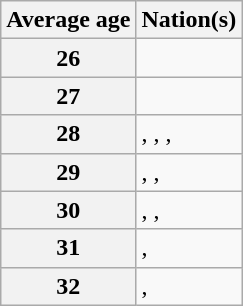<table class="wikitable">
<tr>
<th>Average age</th>
<th>Nation(s)</th>
</tr>
<tr>
<th>26</th>
<td></td>
</tr>
<tr>
<th>27</th>
<td></td>
</tr>
<tr>
<th>28</th>
<td>, , , </td>
</tr>
<tr>
<th>29</th>
<td>, , </td>
</tr>
<tr>
<th>30</th>
<td>, , </td>
</tr>
<tr>
<th>31</th>
<td>, </td>
</tr>
<tr>
<th>32</th>
<td>, </td>
</tr>
</table>
